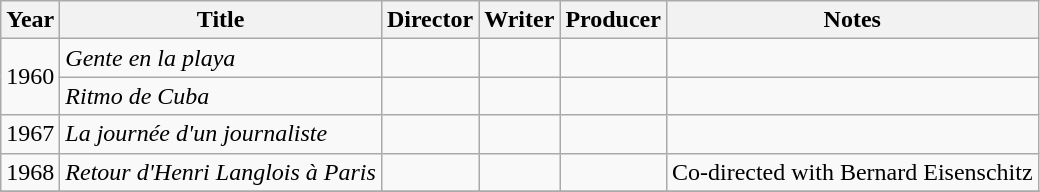<table class="wikitable">
<tr>
<th>Year</th>
<th>Title</th>
<th>Director</th>
<th>Writer</th>
<th>Producer</th>
<th>Notes</th>
</tr>
<tr>
<td rowspan=2>1960</td>
<td><em>Gente en la playa</em></td>
<td></td>
<td></td>
<td></td>
<td></td>
</tr>
<tr>
<td><em>Ritmo de Cuba</em></td>
<td></td>
<td></td>
<td></td>
<td></td>
</tr>
<tr>
<td>1967</td>
<td><em>La journée d'un journaliste</em></td>
<td></td>
<td></td>
<td></td>
<td></td>
</tr>
<tr>
<td>1968</td>
<td><em>Retour d'Henri Langlois à Paris</em></td>
<td></td>
<td></td>
<td></td>
<td>Co-directed with Bernard Eisenschitz</td>
</tr>
<tr>
</tr>
</table>
